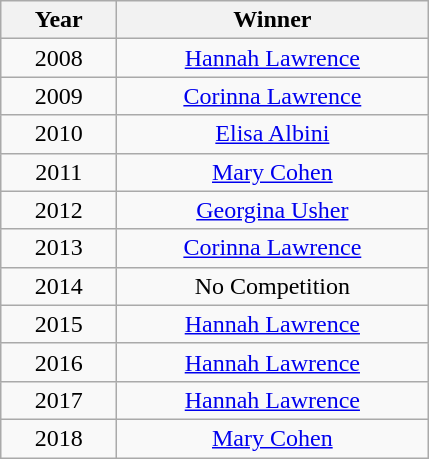<table class="wikitable" style="text-align:center">
<tr>
<th width=70>Year</th>
<th width=200>Winner</th>
</tr>
<tr>
<td>2008</td>
<td><a href='#'>Hannah Lawrence</a></td>
</tr>
<tr>
<td>2009</td>
<td><a href='#'>Corinna Lawrence</a></td>
</tr>
<tr>
<td>2010</td>
<td><a href='#'>Elisa Albini</a></td>
</tr>
<tr>
<td>2011</td>
<td><a href='#'>Mary Cohen</a></td>
</tr>
<tr>
<td>2012</td>
<td><a href='#'>Georgina Usher</a></td>
</tr>
<tr>
<td>2013</td>
<td><a href='#'>Corinna Lawrence</a></td>
</tr>
<tr>
<td>2014</td>
<td>No Competition</td>
</tr>
<tr>
<td>2015</td>
<td><a href='#'>Hannah Lawrence</a></td>
</tr>
<tr>
<td>2016</td>
<td><a href='#'>Hannah Lawrence</a></td>
</tr>
<tr>
<td>2017</td>
<td><a href='#'>Hannah Lawrence</a></td>
</tr>
<tr>
<td>2018</td>
<td><a href='#'>Mary Cohen</a></td>
</tr>
</table>
